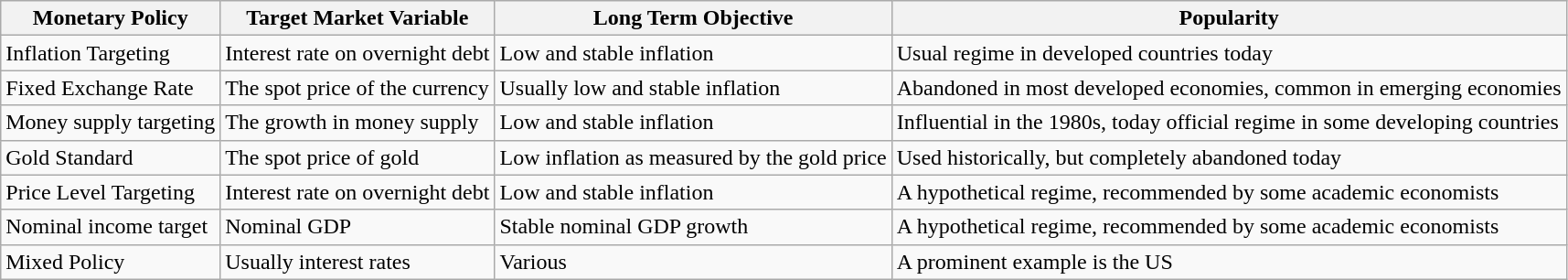<table class="wikitable">
<tr>
<th>Monetary Policy</th>
<th>Target Market Variable</th>
<th>Long Term Objective</th>
<th>Popularity</th>
</tr>
<tr>
<td>Inflation Targeting</td>
<td>Interest rate on overnight debt</td>
<td>Low and stable inflation</td>
<td>Usual regime in developed countries today</td>
</tr>
<tr>
<td>Fixed Exchange Rate</td>
<td>The spot price of the currency</td>
<td>Usually low and stable inflation</td>
<td>Abandoned in most developed economies, common in emerging economies</td>
</tr>
<tr>
<td>Money supply targeting</td>
<td>The growth in money supply</td>
<td>Low and stable inflation</td>
<td>Influential in the 1980s, today official regime in some developing countries</td>
</tr>
<tr>
<td>Gold Standard</td>
<td>The spot price of gold</td>
<td>Low inflation as measured by the gold price</td>
<td>Used historically, but completely abandoned today</td>
</tr>
<tr>
<td>Price Level Targeting</td>
<td>Interest rate on overnight debt</td>
<td>Low and stable inflation</td>
<td>A hypothetical regime, recommended by some academic economists</td>
</tr>
<tr>
<td>Nominal income target</td>
<td>Nominal GDP</td>
<td>Stable nominal GDP growth</td>
<td>A hypothetical regime, recommended by some academic economists</td>
</tr>
<tr>
<td>Mixed Policy</td>
<td>Usually interest rates</td>
<td>Various</td>
<td>A prominent example is the US</td>
</tr>
</table>
